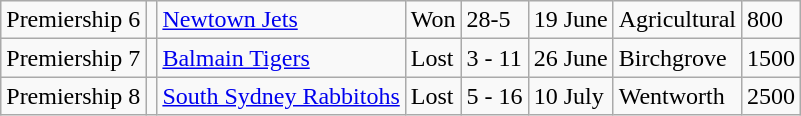<table class="wikitable" style="text-align:left;">
<tr>
<td>Premiership 6</td>
<td></td>
<td><a href='#'>Newtown Jets</a></td>
<td>Won</td>
<td>28-5</td>
<td>19 June</td>
<td>Agricultural</td>
<td>800</td>
</tr>
<tr>
<td>Premiership 7</td>
<td></td>
<td><a href='#'>Balmain Tigers</a></td>
<td>Lost</td>
<td>3 - 11</td>
<td>26 June</td>
<td>Birchgrove</td>
<td>1500</td>
</tr>
<tr>
<td>Premiership 8</td>
<td></td>
<td><a href='#'>South Sydney Rabbitohs</a></td>
<td>Lost</td>
<td>5 - 16</td>
<td>10 July</td>
<td>Wentworth</td>
<td>2500</td>
</tr>
</table>
